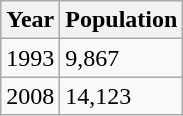<table class="wikitable">
<tr>
<th>Year</th>
<th>Population</th>
</tr>
<tr>
<td>1993</td>
<td>9,867</td>
</tr>
<tr>
<td>2008</td>
<td>14,123</td>
</tr>
</table>
